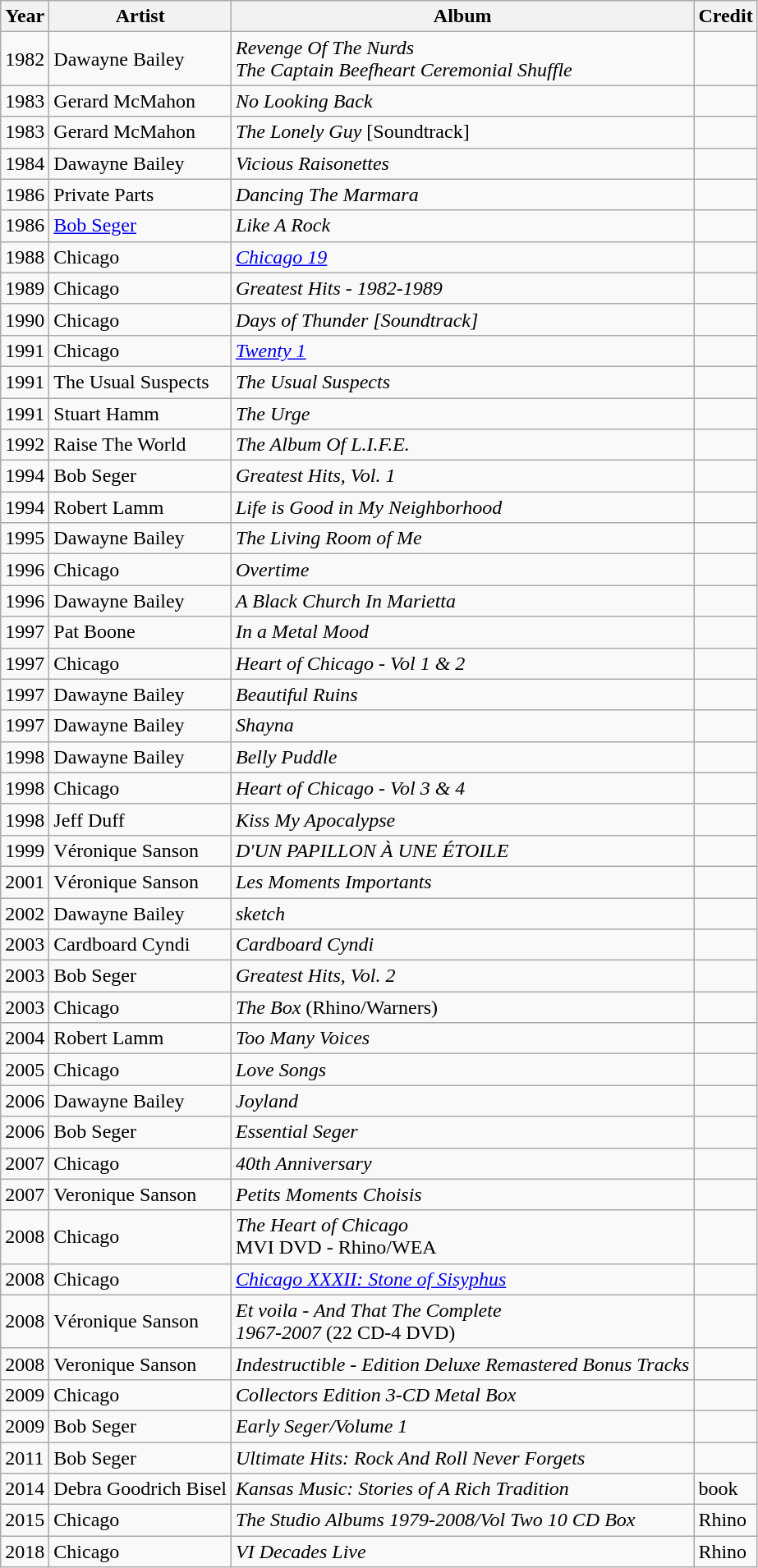<table class="wikitable sortable">
<tr>
<th>Year</th>
<th>Artist</th>
<th>Album</th>
<th>Credit</th>
</tr>
<tr>
<td>1982</td>
<td>Dawayne Bailey</td>
<td><em>Revenge Of The Nurds<br>The Captain Beefheart Ceremonial Shuffle</em></td>
<td></td>
</tr>
<tr>
<td>1983</td>
<td>Gerard McMahon</td>
<td><em>No Looking Back</em></td>
<td></td>
</tr>
<tr>
<td>1983</td>
<td>Gerard McMahon</td>
<td><em>The Lonely Guy</em> [Soundtrack]</td>
<td></td>
</tr>
<tr>
<td>1984</td>
<td>Dawayne Bailey</td>
<td><em>Vicious Raisonettes</em></td>
<td></td>
</tr>
<tr>
<td>1986</td>
<td>Private Parts</td>
<td><em>Dancing The Marmara</em></td>
<td></td>
</tr>
<tr>
<td>1986</td>
<td><a href='#'>Bob Seger</a></td>
<td><em>Like A Rock</em></td>
<td></td>
</tr>
<tr>
<td>1988</td>
<td>Chicago</td>
<td><em><a href='#'>Chicago 19</a></em></td>
<td></td>
</tr>
<tr>
<td>1989</td>
<td>Chicago</td>
<td><em>Greatest Hits - 1982-1989</em></td>
<td></td>
</tr>
<tr>
<td>1990</td>
<td>Chicago</td>
<td><em>Days of Thunder [Soundtrack]</em></td>
<td></td>
</tr>
<tr>
<td>1991</td>
<td>Chicago</td>
<td><em><a href='#'>Twenty 1</a></em></td>
<td></td>
</tr>
<tr>
<td>1991</td>
<td>The Usual Suspects</td>
<td><em>The Usual Suspects</em></td>
<td></td>
</tr>
<tr>
<td>1991</td>
<td>Stuart Hamm</td>
<td><em>The Urge</em></td>
<td></td>
</tr>
<tr>
<td>1992</td>
<td>Raise The World</td>
<td><em>The Album Of L.I.F.E.</em></td>
<td></td>
</tr>
<tr>
<td>1994</td>
<td>Bob Seger</td>
<td><em>Greatest Hits, Vol. 1</em></td>
<td></td>
</tr>
<tr>
<td>1994</td>
<td>Robert Lamm</td>
<td><em>Life is Good in My Neighborhood</em></td>
<td></td>
</tr>
<tr>
<td>1995</td>
<td>Dawayne Bailey</td>
<td><em>The Living Room of Me</em></td>
<td></td>
</tr>
<tr>
<td>1996</td>
<td>Chicago</td>
<td><em>Overtime</em></td>
<td></td>
</tr>
<tr>
<td>1996</td>
<td>Dawayne Bailey</td>
<td><em>A Black Church In Marietta</em></td>
<td></td>
</tr>
<tr>
<td>1997</td>
<td>Pat Boone</td>
<td><em>In a Metal Mood</em></td>
<td></td>
</tr>
<tr>
<td>1997</td>
<td>Chicago</td>
<td><em>Heart of Chicago - Vol 1 & 2</em></td>
<td></td>
</tr>
<tr>
<td>1997</td>
<td>Dawayne Bailey</td>
<td><em>Beautiful Ruins</em></td>
<td></td>
</tr>
<tr>
<td>1997</td>
<td>Dawayne Bailey</td>
<td><em>Shayna</em></td>
<td></td>
</tr>
<tr>
<td>1998</td>
<td>Dawayne Bailey</td>
<td><em>Belly Puddle</em></td>
<td></td>
</tr>
<tr>
<td>1998</td>
<td>Chicago</td>
<td><em>Heart of Chicago - Vol 3 & 4</em></td>
<td></td>
</tr>
<tr>
<td>1998</td>
<td>Jeff Duff</td>
<td><em>Kiss My Apocalypse</em></td>
<td></td>
</tr>
<tr>
<td>1999</td>
<td>Véronique Sanson</td>
<td><em>D'UN PAPILLON À UNE ÉTOILE</em></td>
<td></td>
</tr>
<tr>
<td>2001</td>
<td>Véronique Sanson</td>
<td><em>Les Moments Importants</em></td>
<td></td>
</tr>
<tr>
<td>2002</td>
<td>Dawayne Bailey</td>
<td><em>sketch</em></td>
<td></td>
</tr>
<tr>
<td>2003</td>
<td>Cardboard Cyndi</td>
<td><em>Cardboard Cyndi</em></td>
<td></td>
</tr>
<tr>
<td>2003</td>
<td>Bob Seger</td>
<td><em>Greatest Hits, Vol. 2</em></td>
<td></td>
</tr>
<tr>
<td>2003</td>
<td>Chicago</td>
<td><em>The Box</em> (Rhino/Warners)</td>
<td></td>
</tr>
<tr>
<td>2004</td>
<td>Robert Lamm</td>
<td><em>Too Many Voices</em></td>
<td></td>
</tr>
<tr>
<td>2005</td>
<td>Chicago</td>
<td><em>Love Songs</em></td>
<td></td>
</tr>
<tr>
<td>2006</td>
<td>Dawayne Bailey</td>
<td><em>Joyland</em></td>
<td></td>
</tr>
<tr>
<td>2006</td>
<td>Bob Seger</td>
<td><em>Essential Seger</em></td>
<td></td>
</tr>
<tr>
<td>2007</td>
<td>Chicago</td>
<td><em>40th Anniversary</em></td>
<td></td>
</tr>
<tr>
<td>2007</td>
<td>Veronique Sanson</td>
<td><em>Petits Moments Choisis</em></td>
<td></td>
</tr>
<tr>
<td>2008</td>
<td>Chicago</td>
<td><em>The Heart of Chicago</em><br>MVI DVD - Rhino/WEA</td>
<td></td>
</tr>
<tr>
<td>2008</td>
<td>Chicago</td>
<td><em><a href='#'>Chicago XXXII: Stone of Sisyphus</a></em></td>
<td></td>
</tr>
<tr>
<td>2008</td>
<td>Véronique Sanson</td>
<td><em>Et voila - And That The Complete<br>1967-2007</em> (22 CD-4 DVD)</td>
<td></td>
</tr>
<tr>
<td>2008</td>
<td>Veronique Sanson</td>
<td><em>Indestructible - Edition Deluxe Remastered Bonus Tracks</em></td>
<td></td>
</tr>
<tr>
<td>2009</td>
<td>Chicago</td>
<td><em>Collectors Edition 3-CD Metal Box</em></td>
<td></td>
</tr>
<tr>
<td>2009</td>
<td>Bob Seger</td>
<td><em>Early Seger/Volume 1</em></td>
<td></td>
</tr>
<tr>
<td>2011</td>
<td>Bob Seger</td>
<td><em>Ultimate Hits: Rock And Roll Never Forgets</em></td>
<td></td>
</tr>
<tr>
<td>2014</td>
<td>Debra Goodrich Bisel</td>
<td><em>Kansas Music: Stories of A Rich Tradition</em></td>
<td>book</td>
</tr>
<tr>
<td>2015</td>
<td>Chicago</td>
<td><em>The Studio Albums 1979-2008/Vol Two 10 CD Box</em></td>
<td>Rhino</td>
</tr>
<tr>
<td>2018</td>
<td>Chicago</td>
<td><em>VI Decades Live</em></td>
<td>Rhino</td>
</tr>
</table>
